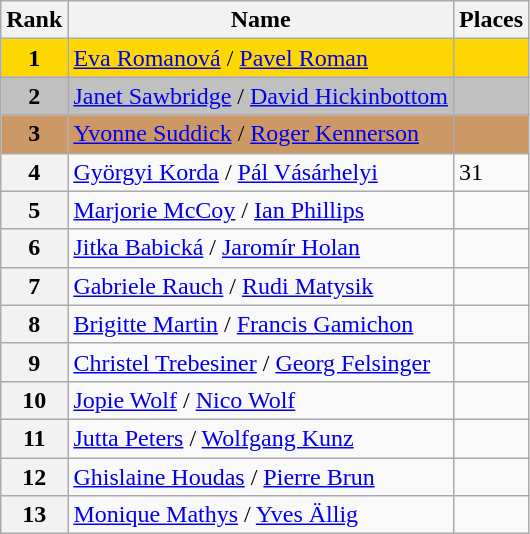<table class="wikitable">
<tr>
<th>Rank</th>
<th>Name</th>
<th>Places</th>
</tr>
<tr bgcolor="gold">
<td align="center"><strong>1</strong></td>
<td> <a href='#'>Eva Romanová</a> / <a href='#'>Pavel Roman</a></td>
<td></td>
</tr>
<tr bgcolor="silver">
<td align="center"><strong>2</strong></td>
<td> <a href='#'>Janet Sawbridge</a> / <a href='#'>David Hickinbottom</a></td>
<td></td>
</tr>
<tr bgcolor="cc9966">
<td align="center"><strong>3</strong></td>
<td> <a href='#'>Yvonne Suddick</a> / <a href='#'>Roger Kennerson</a></td>
<td></td>
</tr>
<tr>
<th>4</th>
<td> <a href='#'>Györgyi Korda</a> / <a href='#'>Pál Vásárhelyi</a></td>
<td>31</td>
</tr>
<tr>
<th>5</th>
<td> <a href='#'>Marjorie McCoy</a> / <a href='#'>Ian Phillips</a></td>
<td></td>
</tr>
<tr>
<th>6</th>
<td> <a href='#'>Jitka Babická</a> / <a href='#'>Jaromír Holan</a></td>
<td></td>
</tr>
<tr>
<th>7</th>
<td> <a href='#'>Gabriele Rauch</a> / <a href='#'>Rudi Matysik</a></td>
<td></td>
</tr>
<tr>
<th>8</th>
<td> <a href='#'>Brigitte Martin</a> / <a href='#'>Francis Gamichon</a></td>
<td></td>
</tr>
<tr>
<th>9</th>
<td> <a href='#'>Christel Trebesiner</a> / <a href='#'>Georg Felsinger</a></td>
<td></td>
</tr>
<tr>
<th>10</th>
<td> <a href='#'>Jopie Wolf</a> / <a href='#'>Nico Wolf</a></td>
<td></td>
</tr>
<tr>
<th>11</th>
<td> <a href='#'>Jutta Peters</a> / <a href='#'>Wolfgang Kunz</a></td>
<td></td>
</tr>
<tr>
<th>12</th>
<td> <a href='#'>Ghislaine Houdas</a> / <a href='#'>Pierre Brun</a></td>
<td></td>
</tr>
<tr>
<th>13</th>
<td> <a href='#'>Monique Mathys</a> / <a href='#'>Yves Ällig</a></td>
<td></td>
</tr>
</table>
